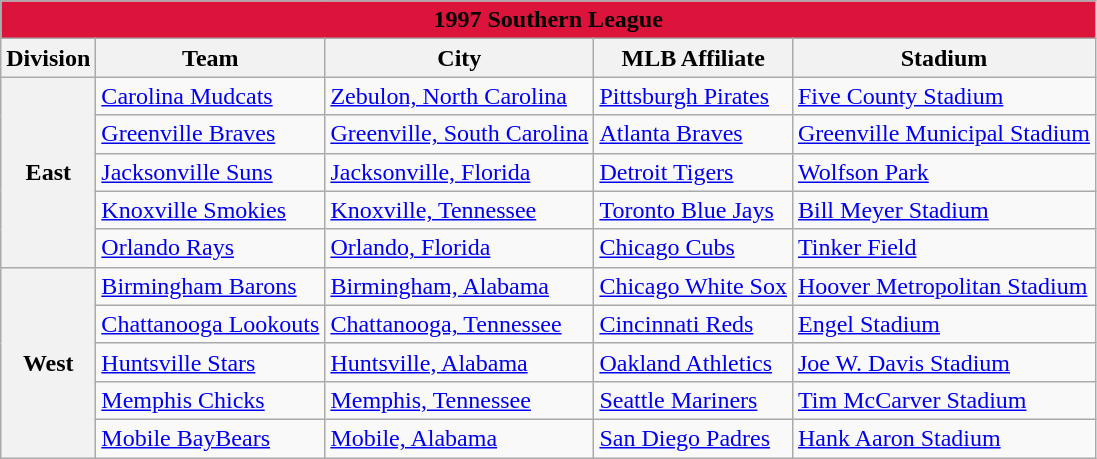<table class="wikitable" style="width:auto">
<tr>
<td bgcolor="#DC143C" align="center" colspan="7"><strong><span>1997 Southern League</span></strong></td>
</tr>
<tr>
<th>Division</th>
<th>Team</th>
<th>City</th>
<th>MLB Affiliate</th>
<th>Stadium</th>
</tr>
<tr>
<th rowspan="5">East</th>
<td><a href='#'>Carolina Mudcats</a></td>
<td><a href='#'>Zebulon, North Carolina</a></td>
<td><a href='#'>Pittsburgh Pirates</a></td>
<td><a href='#'>Five County Stadium</a></td>
</tr>
<tr>
<td><a href='#'>Greenville Braves</a></td>
<td><a href='#'>Greenville, South Carolina</a></td>
<td><a href='#'>Atlanta Braves</a></td>
<td><a href='#'>Greenville Municipal Stadium</a></td>
</tr>
<tr>
<td><a href='#'>Jacksonville Suns</a></td>
<td><a href='#'>Jacksonville, Florida</a></td>
<td><a href='#'>Detroit Tigers</a></td>
<td><a href='#'>Wolfson Park</a></td>
</tr>
<tr>
<td><a href='#'>Knoxville Smokies</a></td>
<td><a href='#'>Knoxville, Tennessee</a></td>
<td><a href='#'>Toronto Blue Jays</a></td>
<td><a href='#'>Bill Meyer Stadium</a></td>
</tr>
<tr>
<td><a href='#'>Orlando Rays</a></td>
<td><a href='#'>Orlando, Florida</a></td>
<td><a href='#'>Chicago Cubs</a></td>
<td><a href='#'>Tinker Field</a></td>
</tr>
<tr>
<th rowspan="5">West</th>
<td><a href='#'>Birmingham Barons</a></td>
<td><a href='#'>Birmingham, Alabama</a></td>
<td><a href='#'>Chicago White Sox</a></td>
<td><a href='#'>Hoover Metropolitan Stadium</a></td>
</tr>
<tr>
<td><a href='#'>Chattanooga Lookouts</a></td>
<td><a href='#'>Chattanooga, Tennessee</a></td>
<td><a href='#'>Cincinnati Reds</a></td>
<td><a href='#'>Engel Stadium</a></td>
</tr>
<tr>
<td><a href='#'>Huntsville Stars</a></td>
<td><a href='#'>Huntsville, Alabama</a></td>
<td><a href='#'>Oakland Athletics</a></td>
<td><a href='#'>Joe W. Davis Stadium</a></td>
</tr>
<tr>
<td><a href='#'>Memphis Chicks</a></td>
<td><a href='#'>Memphis, Tennessee</a></td>
<td><a href='#'>Seattle Mariners</a></td>
<td><a href='#'>Tim McCarver Stadium</a></td>
</tr>
<tr>
<td><a href='#'>Mobile BayBears</a></td>
<td><a href='#'>Mobile, Alabama</a></td>
<td><a href='#'>San Diego Padres</a></td>
<td><a href='#'>Hank Aaron Stadium</a></td>
</tr>
</table>
